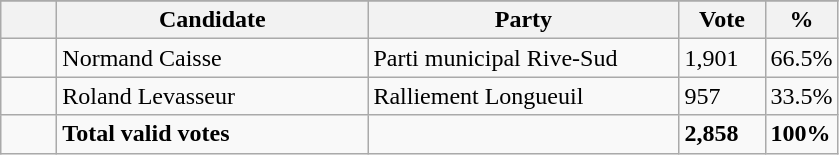<table class="wikitable">
<tr>
</tr>
<tr>
<th bgcolor="#DDDDFF" width="30px"></th>
<th bgcolor="#DDDDFF" width="200px">Candidate</th>
<th bgcolor="#DDDDFF" width="200px">Party</th>
<th bgcolor="#DDDDFF" width="50px">Vote</th>
<th bgcolor="#DDDDFF" width="30px">%</th>
</tr>
<tr>
<td> </td>
<td>Normand Caisse</td>
<td>Parti municipal Rive-Sud</td>
<td>1,901</td>
<td>66.5%</td>
</tr>
<tr>
<td> </td>
<td>Roland Levasseur</td>
<td>Ralliement Longueuil</td>
<td>957</td>
<td>33.5%</td>
</tr>
<tr>
<td> </td>
<td><strong>Total valid votes</strong></td>
<td></td>
<td><strong>2,858</strong></td>
<td><strong>100%</strong></td>
</tr>
</table>
